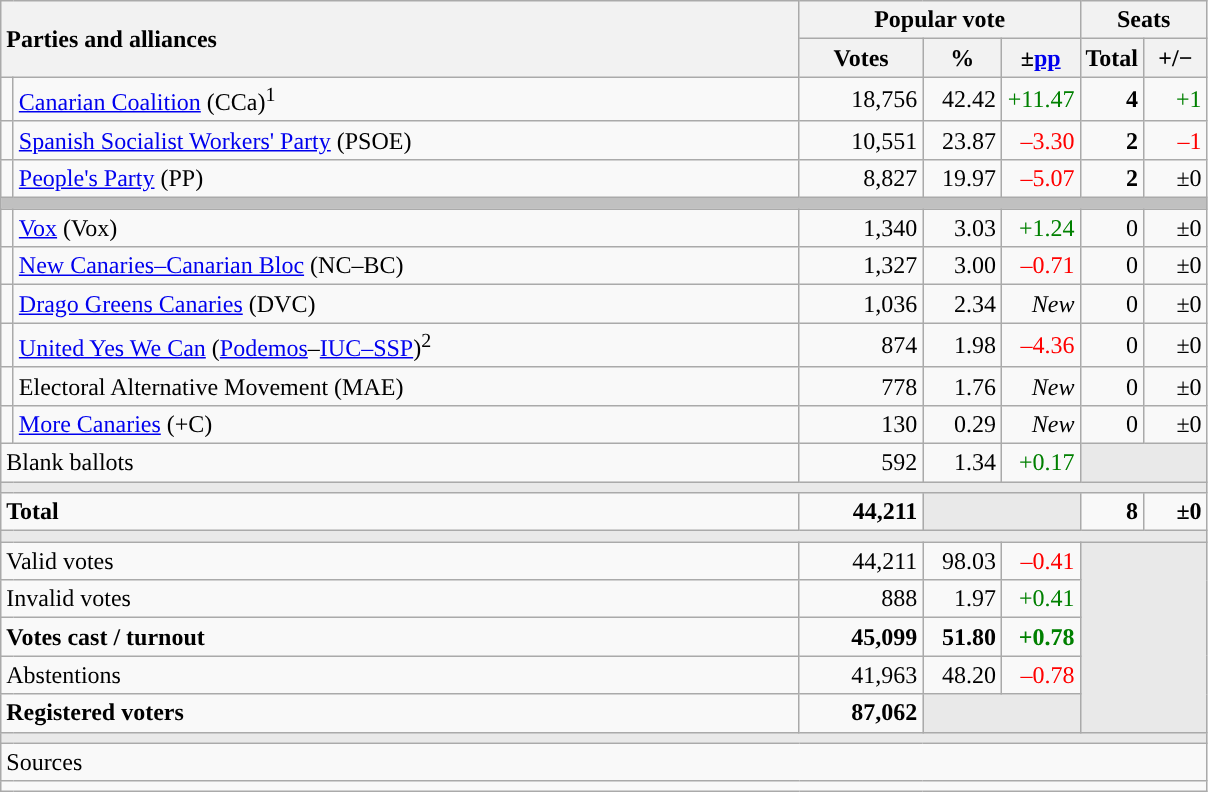<table class="wikitable" style="text-align:right;">
<tr>
<th style="text-align:left;" rowspan="2" colspan="2" width="525">Parties and alliances</th>
<th colspan="3">Popular vote</th>
<th colspan="2">Seats</th>
</tr>
<tr>
<th width="75">Votes</th>
<th width="45">%</th>
<th width="45">±<a href='#'>pp</a></th>
<th width="35">Total</th>
<th width="35">+/−</th>
</tr>
<tr>
<td width="1" style="color:inherit;background:"></td>
<td align="left"><a href='#'>Canarian Coalition</a> (CCa)<sup>1</sup></td>
<td>18,756</td>
<td>42.42</td>
<td style="color:green;">+11.47</td>
<td><strong>4</strong></td>
<td style="color:green;">+1</td>
</tr>
<tr>
<td style="color:inherit;background:"></td>
<td align="left"><a href='#'>Spanish Socialist Workers' Party</a> (PSOE)</td>
<td>10,551</td>
<td>23.87</td>
<td style="color:red;">–3.30</td>
<td><strong>2</strong></td>
<td style="color:red;">–1</td>
</tr>
<tr>
<td style="color:inherit;background:"></td>
<td align="left"><a href='#'>People's Party</a> (PP)</td>
<td>8,827</td>
<td>19.97</td>
<td style="color:red;">–5.07</td>
<td><strong>2</strong></td>
<td>±0</td>
</tr>
<tr>
<td colspan="7" bgcolor="#C0C0C0"></td>
</tr>
<tr>
<td style="color:inherit;background:"></td>
<td align="left"><a href='#'>Vox</a> (Vox)</td>
<td>1,340</td>
<td>3.03</td>
<td style="color:green;">+1.24</td>
<td>0</td>
<td>±0</td>
</tr>
<tr>
<td style="color:inherit;background:"></td>
<td align="left"><a href='#'>New Canaries–Canarian Bloc</a> (NC–BC)</td>
<td>1,327</td>
<td>3.00</td>
<td style="color:red;">–0.71</td>
<td>0</td>
<td>±0</td>
</tr>
<tr>
<td style="color:inherit;background:"></td>
<td align="left"><a href='#'>Drago Greens Canaries</a> (DVC)</td>
<td>1,036</td>
<td>2.34</td>
<td><em>New</em></td>
<td>0</td>
<td>±0</td>
</tr>
<tr>
<td style="color:inherit;background:"></td>
<td align="left"><a href='#'>United Yes We Can</a> (<a href='#'>Podemos</a>–<a href='#'>IUC–SSP</a>)<sup>2</sup></td>
<td>874</td>
<td>1.98</td>
<td style="color:red;">–4.36</td>
<td>0</td>
<td>±0</td>
</tr>
<tr>
<td style="color:inherit;background:"></td>
<td align="left">Electoral Alternative Movement (MAE)</td>
<td>778</td>
<td>1.76</td>
<td><em>New</em></td>
<td>0</td>
<td>±0</td>
</tr>
<tr>
<td style="color:inherit;background:"></td>
<td align="left"><a href='#'>More Canaries</a> (+C)</td>
<td>130</td>
<td>0.29</td>
<td><em>New</em></td>
<td>0</td>
<td>±0</td>
</tr>
<tr>
<td align="left" colspan="2">Blank ballots</td>
<td>592</td>
<td>1.34</td>
<td style="color:green;">+0.17</td>
<td bgcolor="#E9E9E9" colspan="2"></td>
</tr>
<tr>
<td colspan="7" bgcolor="#E9E9E9"></td>
</tr>
<tr style="font-weight:bold;">
<td align="left" colspan="2">Total</td>
<td>44,211</td>
<td bgcolor="#E9E9E9" colspan="2"></td>
<td>8</td>
<td>±0</td>
</tr>
<tr>
<td colspan="7" bgcolor="#E9E9E9"></td>
</tr>
<tr>
<td align="left" colspan="2">Valid votes</td>
<td>44,211</td>
<td>98.03</td>
<td style="color:red;">–0.41</td>
<td bgcolor="#E9E9E9" colspan="2" rowspan="5"></td>
</tr>
<tr>
<td align="left" colspan="2">Invalid votes</td>
<td>888</td>
<td>1.97</td>
<td style="color:green;">+0.41</td>
</tr>
<tr style="font-weight:bold;">
<td align="left" colspan="2">Votes cast / turnout</td>
<td>45,099</td>
<td>51.80</td>
<td style="color:green;">+0.78</td>
</tr>
<tr>
<td align="left" colspan="2">Abstentions</td>
<td>41,963</td>
<td>48.20</td>
<td style="color:red;">–0.78</td>
</tr>
<tr style="font-weight:bold;">
<td align="left" colspan="2">Registered voters</td>
<td>87,062</td>
<td bgcolor="#E9E9E9" colspan="2"></td>
</tr>
<tr>
<td colspan="7" bgcolor="#E9E9E9"></td>
</tr>
<tr>
<td align="left" colspan="7">Sources</td>
</tr>
<tr>
<td colspan="9" style="text-align:left;font-size:95%;max-width:790px;"></td>
</tr>
</table>
